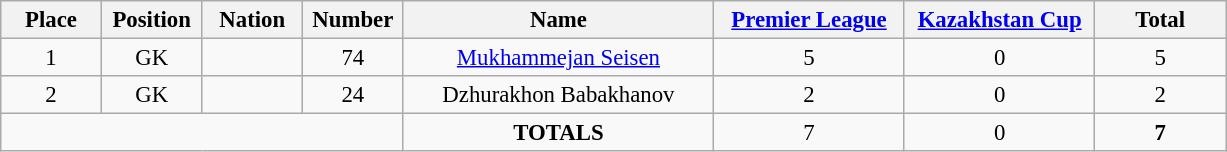<table class="wikitable" style="font-size: 95%; text-align: center;">
<tr>
<th width=60>Place</th>
<th width=60>Position</th>
<th width=60>Nation</th>
<th width=60>Number</th>
<th width=200>Name</th>
<th width=120><a href='#'>Premier League</a></th>
<th width=120><a href='#'>Kazakhstan Cup</a></th>
<th width=80>Total</th>
</tr>
<tr>
<td>1</td>
<td>GK</td>
<td></td>
<td>74</td>
<td><a href='#'>Mukhammejan Seisen</a></td>
<td>5</td>
<td>0</td>
<td>5</td>
</tr>
<tr>
<td>2</td>
<td>GK</td>
<td></td>
<td>24</td>
<td>Dzhurakhon Babakhanov</td>
<td>2</td>
<td>0</td>
<td>2</td>
</tr>
<tr>
<td colspan="4"></td>
<td><strong>TOTALS</strong></td>
<td>7</td>
<td>0</td>
<td><strong>7</strong></td>
</tr>
</table>
